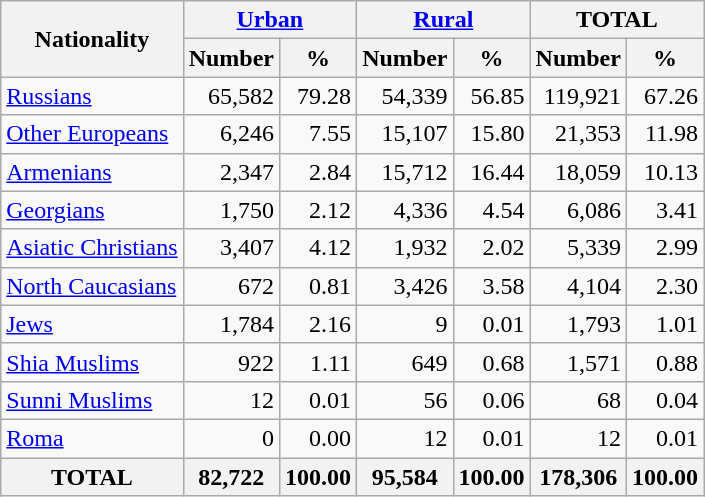<table class="wikitable sortable">
<tr>
<th rowspan="2">Nationality</th>
<th colspan="2"><a href='#'>Urban</a></th>
<th colspan="2"><a href='#'>Rural</a></th>
<th colspan="2">TOTAL</th>
</tr>
<tr>
<th>Number</th>
<th>%</th>
<th>Number</th>
<th>%</th>
<th>Number</th>
<th>%</th>
</tr>
<tr>
<td><a href='#'>Russians</a></td>
<td align="right">65,582</td>
<td align="right">79.28</td>
<td align="right">54,339</td>
<td align="right">56.85</td>
<td align="right">119,921</td>
<td align="right">67.26</td>
</tr>
<tr>
<td><a href='#'>Other Europeans</a></td>
<td align="right">6,246</td>
<td align="right">7.55</td>
<td align="right">15,107</td>
<td align="right">15.80</td>
<td align="right">21,353</td>
<td align="right">11.98</td>
</tr>
<tr>
<td><a href='#'>Armenians</a></td>
<td align="right">2,347</td>
<td align="right">2.84</td>
<td align="right">15,712</td>
<td align="right">16.44</td>
<td align="right">18,059</td>
<td align="right">10.13</td>
</tr>
<tr>
<td><a href='#'>Georgians</a></td>
<td align="right">1,750</td>
<td align="right">2.12</td>
<td align="right">4,336</td>
<td align="right">4.54</td>
<td align="right">6,086</td>
<td align="right">3.41</td>
</tr>
<tr>
<td><a href='#'>Asiatic Christians</a></td>
<td align="right">3,407</td>
<td align="right">4.12</td>
<td align="right">1,932</td>
<td align="right">2.02</td>
<td align="right">5,339</td>
<td align="right">2.99</td>
</tr>
<tr>
<td><a href='#'>North Caucasians</a></td>
<td align="right">672</td>
<td align="right">0.81</td>
<td align="right">3,426</td>
<td align="right">3.58</td>
<td align="right">4,104</td>
<td align="right">2.30</td>
</tr>
<tr>
<td><a href='#'>Jews</a></td>
<td align="right">1,784</td>
<td align="right">2.16</td>
<td align="right">9</td>
<td align="right">0.01</td>
<td align="right">1,793</td>
<td align="right">1.01</td>
</tr>
<tr>
<td><a href='#'>Shia Muslims</a></td>
<td align="right">922</td>
<td align="right">1.11</td>
<td align="right">649</td>
<td align="right">0.68</td>
<td align="right">1,571</td>
<td align="right">0.88</td>
</tr>
<tr>
<td><a href='#'>Sunni Muslims</a></td>
<td align="right">12</td>
<td align="right">0.01</td>
<td align="right">56</td>
<td align="right">0.06</td>
<td align="right">68</td>
<td align="right">0.04</td>
</tr>
<tr>
<td><a href='#'>Roma</a></td>
<td align="right">0</td>
<td align="right">0.00</td>
<td align="right">12</td>
<td align="right">0.01</td>
<td align="right">12</td>
<td align="right">0.01</td>
</tr>
<tr>
<th>TOTAL</th>
<th>82,722</th>
<th>100.00</th>
<th>95,584</th>
<th>100.00</th>
<th>178,306</th>
<th>100.00</th>
</tr>
</table>
